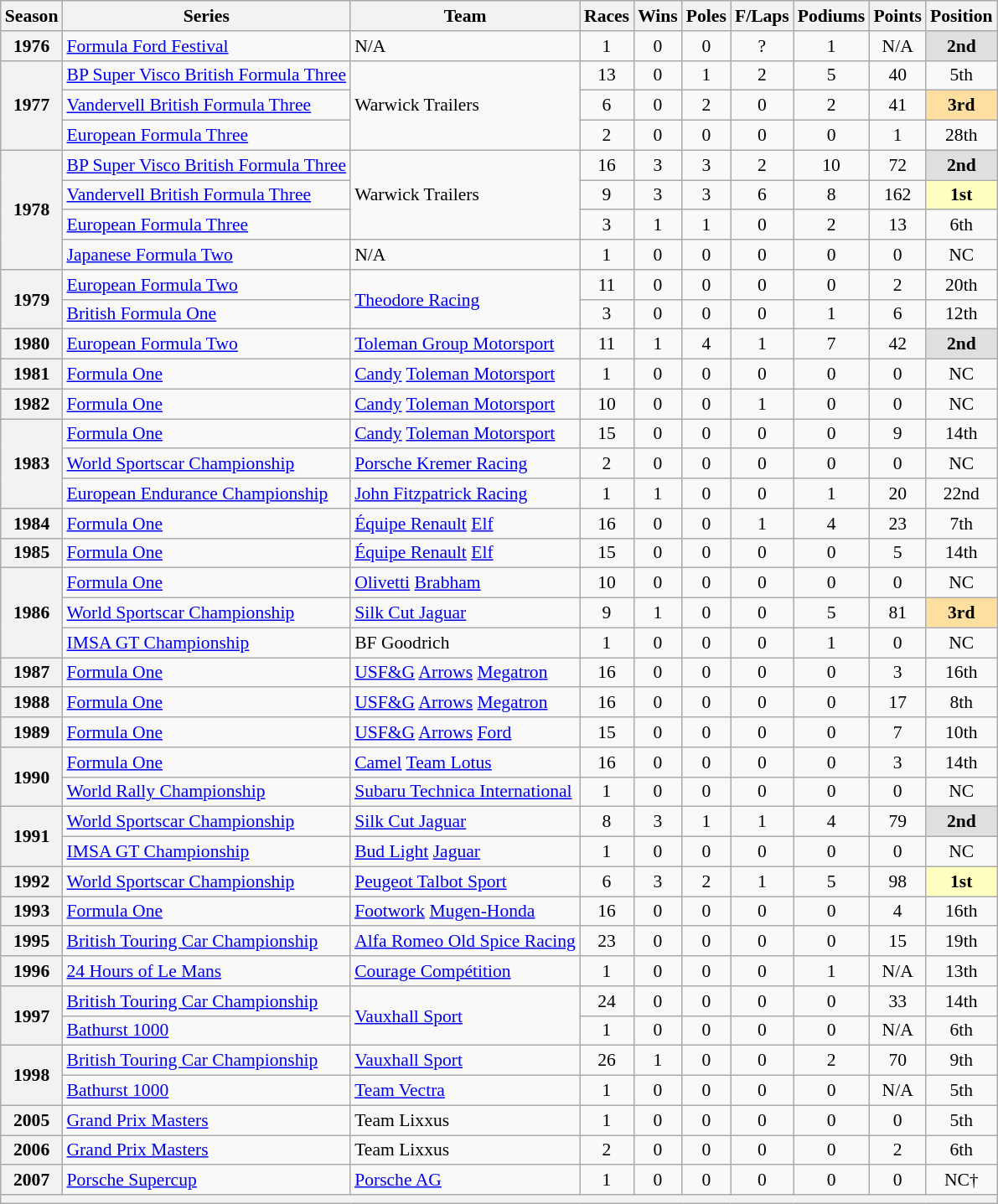<table class="wikitable" style="font-size: 90%; text-align:center">
<tr>
<th>Season</th>
<th>Series</th>
<th>Team</th>
<th>Races</th>
<th>Wins</th>
<th>Poles</th>
<th>F/Laps</th>
<th>Podiums</th>
<th>Points</th>
<th>Position</th>
</tr>
<tr>
<th>1976</th>
<td align=left><a href='#'>Formula Ford Festival</a></td>
<td align=left>N/A</td>
<td>1</td>
<td>0</td>
<td>0</td>
<td>?</td>
<td>1</td>
<td>N/A</td>
<td style="background:#DFDFDF"><strong>2nd</strong></td>
</tr>
<tr>
<th rowspan=3>1977</th>
<td align=left><a href='#'>BP Super Visco British Formula Three</a></td>
<td rowspan="3" style="text-align:left">Warwick Trailers</td>
<td>13</td>
<td>0</td>
<td>1</td>
<td>2</td>
<td>5</td>
<td>40</td>
<td>5th</td>
</tr>
<tr>
<td align=left><a href='#'>Vandervell British Formula Three</a></td>
<td>6</td>
<td>0</td>
<td>2</td>
<td>0</td>
<td>2</td>
<td>41</td>
<td style="background:#FFDF9F"><strong>3rd</strong></td>
</tr>
<tr>
<td align=left><a href='#'>European Formula Three</a></td>
<td>2</td>
<td>0</td>
<td>0</td>
<td>0</td>
<td>0</td>
<td>1</td>
<td>28th</td>
</tr>
<tr>
<th rowspan=4>1978</th>
<td align=left nowrap><a href='#'>BP Super Visco British Formula Three</a></td>
<td rowspan="3" style="text-align:left">Warwick Trailers</td>
<td>16</td>
<td>3</td>
<td>3</td>
<td>2</td>
<td>10</td>
<td>72</td>
<td style="background:#DFDFDF"><strong>2nd</strong></td>
</tr>
<tr>
<td align=left><a href='#'>Vandervell British Formula Three</a></td>
<td>9</td>
<td>3</td>
<td>3</td>
<td>6</td>
<td>8</td>
<td>162</td>
<td style="background:#FFFFBF"><strong>1st</strong></td>
</tr>
<tr>
<td align=left><a href='#'>European Formula Three</a></td>
<td>3</td>
<td>1</td>
<td>1</td>
<td>0</td>
<td>2</td>
<td>13</td>
<td>6th</td>
</tr>
<tr>
<td align=left><a href='#'>Japanese Formula Two</a></td>
<td align=left>N/A</td>
<td>1</td>
<td>0</td>
<td>0</td>
<td>0</td>
<td>0</td>
<td>0</td>
<td>NC</td>
</tr>
<tr>
<th rowspan=2>1979</th>
<td align=left><a href='#'>European Formula Two</a></td>
<td rowspan="2" style="text-align:left"><a href='#'>Theodore Racing</a></td>
<td>11</td>
<td>0</td>
<td>0</td>
<td>0</td>
<td>0</td>
<td>2</td>
<td>20th</td>
</tr>
<tr>
<td align=left><a href='#'>British Formula One</a></td>
<td>3</td>
<td>0</td>
<td>0</td>
<td>0</td>
<td>1</td>
<td>6</td>
<td>12th</td>
</tr>
<tr>
<th>1980</th>
<td align=left><a href='#'>European Formula Two</a></td>
<td align=left><a href='#'>Toleman Group Motorsport</a></td>
<td>11</td>
<td>1</td>
<td>4</td>
<td>1</td>
<td>7</td>
<td>42</td>
<td style="background:#DFDFDF"><strong>2nd</strong></td>
</tr>
<tr>
<th>1981</th>
<td align=left><a href='#'>Formula One</a></td>
<td align=left><a href='#'>Candy</a> <a href='#'>Toleman Motorsport</a></td>
<td>1</td>
<td>0</td>
<td>0</td>
<td>0</td>
<td>0</td>
<td>0</td>
<td>NC</td>
</tr>
<tr>
<th>1982</th>
<td align=left><a href='#'>Formula One</a></td>
<td align=left><a href='#'>Candy</a> <a href='#'>Toleman Motorsport</a></td>
<td>10</td>
<td>0</td>
<td>0</td>
<td>1</td>
<td>0</td>
<td>0</td>
<td>NC</td>
</tr>
<tr>
<th rowspan=3>1983</th>
<td align=left><a href='#'>Formula One</a></td>
<td align=left><a href='#'>Candy</a> <a href='#'>Toleman Motorsport</a></td>
<td>15</td>
<td>0</td>
<td>0</td>
<td>0</td>
<td>0</td>
<td>9</td>
<td>14th</td>
</tr>
<tr>
<td align=left><a href='#'>World Sportscar Championship</a></td>
<td align=left><a href='#'>Porsche Kremer Racing</a></td>
<td>2</td>
<td>0</td>
<td>0</td>
<td>0</td>
<td>0</td>
<td>0</td>
<td>NC</td>
</tr>
<tr>
<td align=left><a href='#'>European Endurance Championship</a></td>
<td align=left><a href='#'>John Fitzpatrick Racing</a></td>
<td>1</td>
<td>1</td>
<td>0</td>
<td>0</td>
<td>1</td>
<td>20</td>
<td>22nd</td>
</tr>
<tr>
<th>1984</th>
<td align=left><a href='#'>Formula One</a></td>
<td align=left><a href='#'>Équipe Renault</a> <a href='#'>Elf</a></td>
<td>16</td>
<td>0</td>
<td>0</td>
<td>1</td>
<td>4</td>
<td>23</td>
<td>7th</td>
</tr>
<tr>
<th>1985</th>
<td align=left><a href='#'>Formula One</a></td>
<td align=left><a href='#'>Équipe Renault</a> <a href='#'>Elf</a></td>
<td>15</td>
<td>0</td>
<td>0</td>
<td>0</td>
<td>0</td>
<td>5</td>
<td>14th</td>
</tr>
<tr>
<th rowspan=3>1986</th>
<td align=left><a href='#'>Formula One</a></td>
<td align=left><a href='#'>Olivetti</a> <a href='#'>Brabham</a></td>
<td>10</td>
<td>0</td>
<td>0</td>
<td>0</td>
<td>0</td>
<td>0</td>
<td>NC</td>
</tr>
<tr>
<td align=left><a href='#'>World Sportscar Championship</a></td>
<td align=left><a href='#'>Silk Cut Jaguar</a></td>
<td>9</td>
<td>1</td>
<td>0</td>
<td>0</td>
<td>5</td>
<td>81</td>
<td style="background:#FFDF9F"><strong>3rd</strong></td>
</tr>
<tr>
<td align=left><a href='#'>IMSA GT Championship</a></td>
<td align=left>BF Goodrich</td>
<td>1</td>
<td>0</td>
<td>0</td>
<td>0</td>
<td>1</td>
<td>0</td>
<td>NC</td>
</tr>
<tr>
<th>1987</th>
<td align=left><a href='#'>Formula One</a></td>
<td align=left><a href='#'>USF&G</a> <a href='#'>Arrows</a> <a href='#'>Megatron</a></td>
<td>16</td>
<td>0</td>
<td>0</td>
<td>0</td>
<td>0</td>
<td>3</td>
<td>16th</td>
</tr>
<tr>
<th>1988</th>
<td align=left><a href='#'>Formula One</a></td>
<td align=left><a href='#'>USF&G</a> <a href='#'>Arrows</a> <a href='#'>Megatron</a></td>
<td>16</td>
<td>0</td>
<td>0</td>
<td>0</td>
<td>0</td>
<td>17</td>
<td>8th</td>
</tr>
<tr>
<th>1989</th>
<td align=left><a href='#'>Formula One</a></td>
<td align=left><a href='#'>USF&G</a> <a href='#'>Arrows</a> <a href='#'>Ford</a></td>
<td>15</td>
<td>0</td>
<td>0</td>
<td>0</td>
<td>0</td>
<td>7</td>
<td>10th</td>
</tr>
<tr>
<th rowspan=2>1990</th>
<td align=left><a href='#'>Formula One</a></td>
<td align=left><a href='#'>Camel</a> <a href='#'>Team Lotus</a></td>
<td>16</td>
<td>0</td>
<td>0</td>
<td>0</td>
<td>0</td>
<td>3</td>
<td>14th</td>
</tr>
<tr>
<td align=left><a href='#'>World Rally Championship</a></td>
<td align=left nowrap><a href='#'>Subaru Technica International</a></td>
<td>1</td>
<td>0</td>
<td>0</td>
<td>0</td>
<td>0</td>
<td>0</td>
<td>NC</td>
</tr>
<tr>
<th rowspan=2>1991</th>
<td align=left><a href='#'>World Sportscar Championship</a></td>
<td align=left><a href='#'>Silk Cut Jaguar</a></td>
<td>8</td>
<td>3</td>
<td>1</td>
<td>1</td>
<td>4</td>
<td>79</td>
<td style="background:#DFDFDF"><strong>2nd</strong></td>
</tr>
<tr>
<td align=left><a href='#'>IMSA GT Championship</a></td>
<td align=left><a href='#'>Bud Light</a> <a href='#'>Jaguar</a></td>
<td>1</td>
<td>0</td>
<td>0</td>
<td>0</td>
<td>0</td>
<td>0</td>
<td>NC</td>
</tr>
<tr>
<th>1992</th>
<td align=left><a href='#'>World Sportscar Championship</a></td>
<td align=left><a href='#'>Peugeot Talbot Sport</a></td>
<td>6</td>
<td>3</td>
<td>2</td>
<td>1</td>
<td>5</td>
<td>98</td>
<td style="background:#FFFFBF"><strong>1st</strong></td>
</tr>
<tr>
<th>1993</th>
<td align=left><a href='#'>Formula One</a></td>
<td align=left><a href='#'>Footwork</a> <a href='#'>Mugen-Honda</a></td>
<td>16</td>
<td>0</td>
<td>0</td>
<td>0</td>
<td>0</td>
<td>4</td>
<td>16th</td>
</tr>
<tr>
<th>1995</th>
<td align=left><a href='#'>British Touring Car Championship</a></td>
<td align=left><a href='#'>Alfa Romeo Old Spice Racing</a></td>
<td>23</td>
<td>0</td>
<td>0</td>
<td>0</td>
<td>0</td>
<td>15</td>
<td>19th</td>
</tr>
<tr>
<th>1996</th>
<td align=left><a href='#'>24 Hours of Le Mans</a></td>
<td align=left><a href='#'>Courage Compétition</a></td>
<td>1</td>
<td>0</td>
<td>0</td>
<td>0</td>
<td>1</td>
<td>N/A</td>
<td>13th</td>
</tr>
<tr>
<th rowspan=2>1997</th>
<td align=left><a href='#'>British Touring Car Championship</a></td>
<td rowspan="2" style="text-align:left"><a href='#'>Vauxhall Sport</a></td>
<td>24</td>
<td>0</td>
<td>0</td>
<td>0</td>
<td>0</td>
<td>33</td>
<td>14th</td>
</tr>
<tr>
<td align=left><a href='#'>Bathurst 1000</a></td>
<td>1</td>
<td>0</td>
<td>0</td>
<td>0</td>
<td>0</td>
<td>N/A</td>
<td>6th</td>
</tr>
<tr>
<th rowspan=2>1998</th>
<td align=left><a href='#'>British Touring Car Championship</a></td>
<td align=left><a href='#'>Vauxhall Sport</a></td>
<td>26</td>
<td>1</td>
<td>0</td>
<td>0</td>
<td>2</td>
<td>70</td>
<td>9th</td>
</tr>
<tr>
<td align=left><a href='#'>Bathurst 1000</a></td>
<td align=left><a href='#'>Team Vectra</a></td>
<td>1</td>
<td>0</td>
<td>0</td>
<td>0</td>
<td>0</td>
<td>N/A</td>
<td>5th</td>
</tr>
<tr>
<th>2005</th>
<td align=left><a href='#'>Grand Prix Masters</a></td>
<td align=left>Team Lixxus</td>
<td>1</td>
<td>0</td>
<td>0</td>
<td>0</td>
<td>0</td>
<td>0</td>
<td>5th</td>
</tr>
<tr>
<th>2006</th>
<td align=left><a href='#'>Grand Prix Masters</a></td>
<td align=left>Team Lixxus</td>
<td>2</td>
<td>0</td>
<td>0</td>
<td>0</td>
<td>0</td>
<td>2</td>
<td>6th</td>
</tr>
<tr>
<th>2007</th>
<td align=left><a href='#'>Porsche Supercup</a></td>
<td align=left><a href='#'>Porsche AG</a></td>
<td>1</td>
<td>0</td>
<td>0</td>
<td>0</td>
<td>0</td>
<td>0</td>
<td>NC†</td>
</tr>
<tr>
<th colspan="10"></th>
</tr>
</table>
